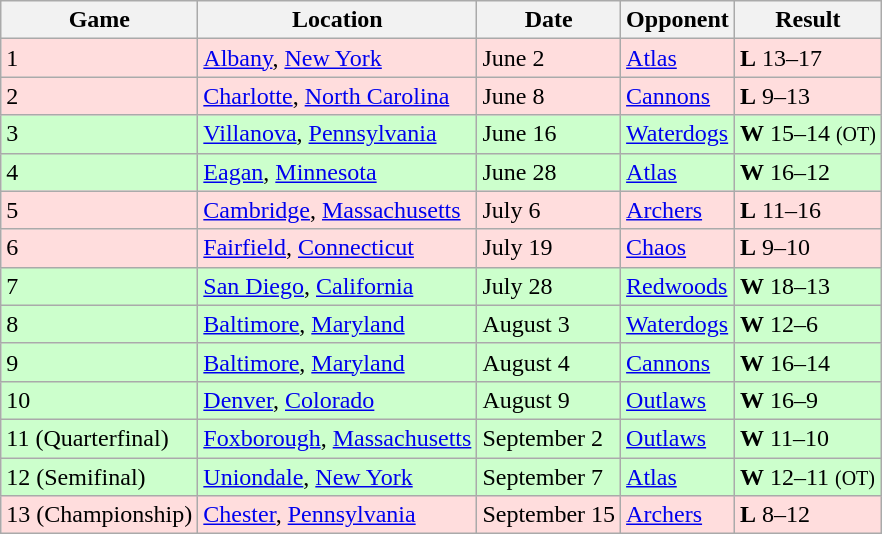<table class="wikitable">
<tr>
<th>Game</th>
<th>Location</th>
<th>Date</th>
<th>Opponent</th>
<th>Result</th>
</tr>
<tr bgcolor="#FFDDDD">
<td>1</td>
<td><a href='#'>Albany</a>, <a href='#'>New York</a></td>
<td>June 2</td>
<td><a href='#'>Atlas</a></td>
<td><strong>L</strong> 13–17</td>
</tr>
<tr bgcolor="#FFDDDD">
<td>2</td>
<td><a href='#'>Charlotte</a>, <a href='#'>North Carolina</a></td>
<td>June 8</td>
<td><a href='#'>Cannons</a></td>
<td><strong>L</strong> 9–13</td>
</tr>
<tr bgcolor="#CCFFCC">
<td>3</td>
<td><a href='#'>Villanova</a>, <a href='#'>Pennsylvania</a></td>
<td>June 16</td>
<td><a href='#'>Waterdogs</a></td>
<td><strong>W</strong> 15–14 <small>(OT)</small></td>
</tr>
<tr bgcolor="#CCFFCC">
<td>4</td>
<td><a href='#'>Eagan</a>, <a href='#'>Minnesota</a></td>
<td>June 28</td>
<td><a href='#'>Atlas</a></td>
<td><strong>W</strong> 16–12</td>
</tr>
<tr bgcolor="#FFDDDD">
<td>5</td>
<td><a href='#'>Cambridge</a>, <a href='#'>Massachusetts</a></td>
<td>July 6</td>
<td><a href='#'>Archers</a></td>
<td><strong>L</strong> 11–16</td>
</tr>
<tr bgcolor="#FFDDDD">
<td>6</td>
<td><a href='#'>Fairfield</a>, <a href='#'>Connecticut</a></td>
<td>July 19</td>
<td><a href='#'>Chaos</a></td>
<td><strong>L</strong> 9–10</td>
</tr>
<tr bgcolor="#CCFFCC">
<td>7</td>
<td><a href='#'>San Diego</a>, <a href='#'>California</a></td>
<td>July 28</td>
<td><a href='#'>Redwoods</a></td>
<td><strong>W</strong> 18–13</td>
</tr>
<tr bgcolor="#CCFFCC">
<td>8</td>
<td><a href='#'>Baltimore</a>, <a href='#'>Maryland</a></td>
<td>August 3</td>
<td><a href='#'>Waterdogs</a></td>
<td><strong>W</strong> 12–6</td>
</tr>
<tr bgcolor="#CCFFCC">
<td>9</td>
<td><a href='#'>Baltimore</a>, <a href='#'>Maryland</a></td>
<td>August 4</td>
<td><a href='#'>Cannons</a></td>
<td><strong>W</strong> 16–14</td>
</tr>
<tr bgcolor="#CCFFCC">
<td>10</td>
<td><a href='#'>Denver</a>, <a href='#'>Colorado</a></td>
<td>August 9</td>
<td><a href='#'>Outlaws</a></td>
<td><strong>W</strong> 16–9</td>
</tr>
<tr bgcolor="#CCFFCC">
<td>11 (Quarterfinal)</td>
<td><a href='#'>Foxborough</a>, <a href='#'>Massachusetts</a></td>
<td>September 2</td>
<td><a href='#'>Outlaws</a></td>
<td><strong>W</strong> 11–10</td>
</tr>
<tr bgcolor="#CCFFCC">
<td>12 (Semifinal)</td>
<td><a href='#'>Uniondale</a>, <a href='#'>New York</a></td>
<td>September 7</td>
<td><a href='#'>Atlas</a></td>
<td><strong>W</strong> 12–11 <small>(OT)</small></td>
</tr>
<tr bgcolor="#FFDDDD">
<td>13 (Championship)</td>
<td><a href='#'>Chester</a>, <a href='#'>Pennsylvania</a></td>
<td>September 15</td>
<td><a href='#'>Archers</a></td>
<td><strong>L</strong> 8–12</td>
</tr>
</table>
